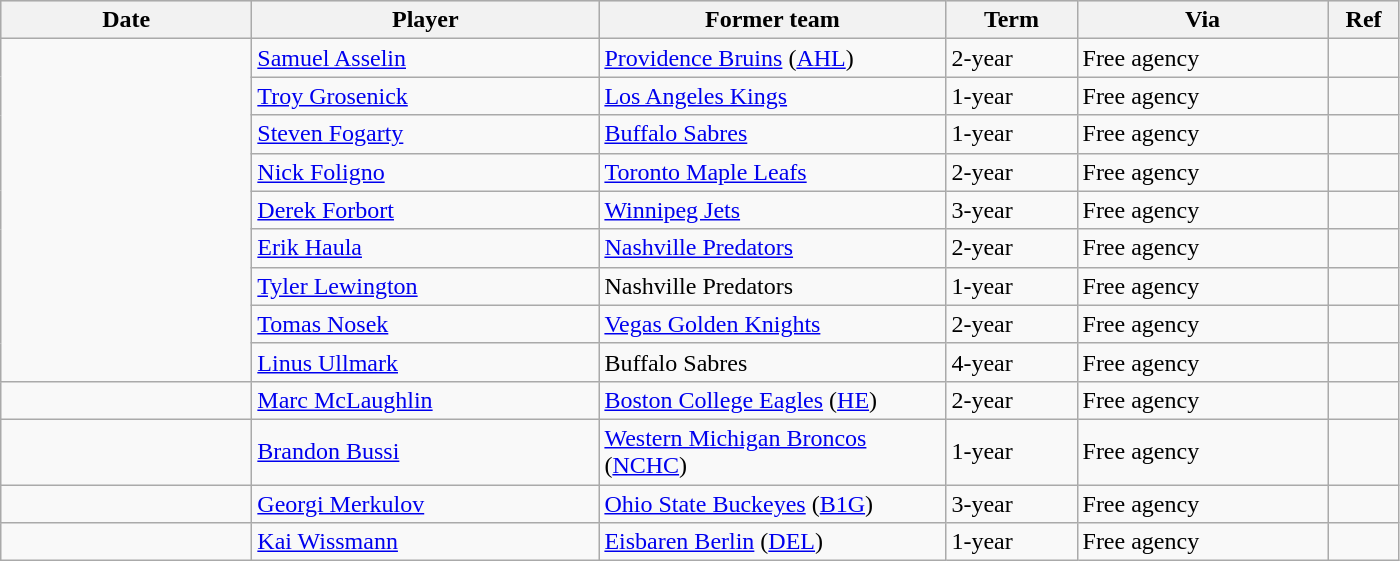<table class="wikitable">
<tr style="background:#ddd; text-align:center;">
<th style="width: 10em;">Date</th>
<th style="width: 14em;">Player</th>
<th style="width: 14em;">Former team</th>
<th style="width: 5em;">Term</th>
<th style="width: 10em;">Via</th>
<th style="width: 2.5em;">Ref</th>
</tr>
<tr>
<td rowspan=9></td>
<td><a href='#'>Samuel Asselin</a></td>
<td><a href='#'>Providence Bruins</a> (<a href='#'>AHL</a>)</td>
<td>2-year</td>
<td>Free agency</td>
<td></td>
</tr>
<tr>
<td><a href='#'>Troy Grosenick</a></td>
<td><a href='#'>Los Angeles Kings</a></td>
<td>1-year</td>
<td>Free agency</td>
<td></td>
</tr>
<tr>
<td><a href='#'>Steven Fogarty</a></td>
<td><a href='#'>Buffalo Sabres</a></td>
<td>1-year</td>
<td>Free agency</td>
<td></td>
</tr>
<tr>
<td><a href='#'>Nick Foligno</a></td>
<td><a href='#'>Toronto Maple Leafs</a></td>
<td>2-year</td>
<td>Free agency</td>
<td></td>
</tr>
<tr>
<td><a href='#'>Derek Forbort</a></td>
<td><a href='#'>Winnipeg Jets</a></td>
<td>3-year</td>
<td>Free agency</td>
<td></td>
</tr>
<tr>
<td><a href='#'>Erik Haula</a></td>
<td><a href='#'>Nashville Predators</a></td>
<td>2-year</td>
<td>Free agency</td>
<td></td>
</tr>
<tr>
<td><a href='#'>Tyler Lewington</a></td>
<td>Nashville Predators</td>
<td>1-year</td>
<td>Free agency</td>
<td></td>
</tr>
<tr>
<td><a href='#'>Tomas Nosek</a></td>
<td><a href='#'>Vegas Golden Knights</a></td>
<td>2-year</td>
<td>Free agency</td>
<td></td>
</tr>
<tr>
<td><a href='#'>Linus Ullmark</a></td>
<td>Buffalo Sabres</td>
<td>4-year</td>
<td>Free agency</td>
<td></td>
</tr>
<tr>
<td></td>
<td><a href='#'>Marc McLaughlin</a></td>
<td><a href='#'>Boston College Eagles</a> (<a href='#'>HE</a>)</td>
<td>2-year</td>
<td>Free agency</td>
<td></td>
</tr>
<tr>
<td></td>
<td><a href='#'>Brandon Bussi</a></td>
<td><a href='#'>Western Michigan Broncos</a> (<a href='#'>NCHC</a>)</td>
<td>1-year</td>
<td>Free agency</td>
<td></td>
</tr>
<tr>
<td></td>
<td><a href='#'>Georgi Merkulov</a></td>
<td><a href='#'>Ohio State Buckeyes</a> (<a href='#'>B1G</a>)</td>
<td>3-year</td>
<td>Free agency</td>
<td></td>
</tr>
<tr>
<td></td>
<td><a href='#'>Kai Wissmann</a></td>
<td><a href='#'>Eisbaren Berlin</a> (<a href='#'>DEL</a>)</td>
<td>1-year</td>
<td>Free agency</td>
<td></td>
</tr>
</table>
